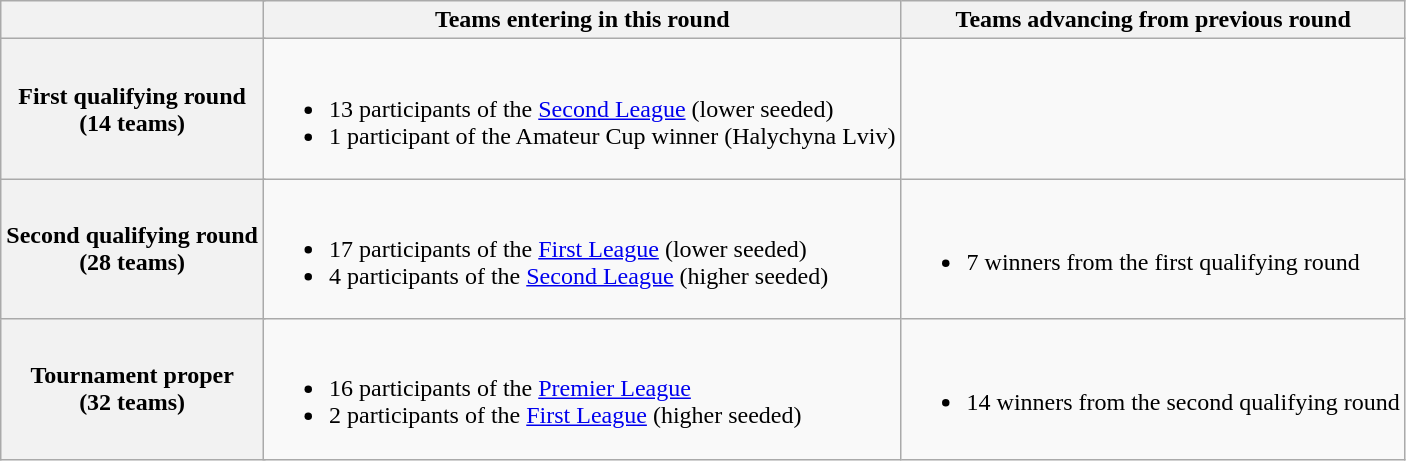<table class="wikitable">
<tr>
<th colspan=2></th>
<th>Teams entering in this round</th>
<th>Teams advancing from previous round</th>
</tr>
<tr>
<th colspan=2>First qualifying round<br> (14 teams)</th>
<td><br><ul><li>13 participants of the <a href='#'>Second League</a> (lower seeded)</li><li>1 participant of the Amateur Cup winner (Halychyna Lviv)</li></ul></td>
<td></td>
</tr>
<tr>
<th colspan=2>Second qualifying round<br> (28 teams)</th>
<td><br><ul><li>17 participants of the <a href='#'>First League</a> (lower seeded)</li><li>4 participants of the <a href='#'>Second League</a> (higher seeded)</li></ul></td>
<td><br><ul><li>7 winners from the first qualifying round</li></ul></td>
</tr>
<tr>
<th colspan=2>Tournament proper<br> (32 teams)</th>
<td><br><ul><li>16 participants of the <a href='#'>Premier League</a></li><li>2 participants of the <a href='#'>First League</a> (higher seeded)</li></ul></td>
<td><br><ul><li>14 winners from the second qualifying round</li></ul></td>
</tr>
</table>
